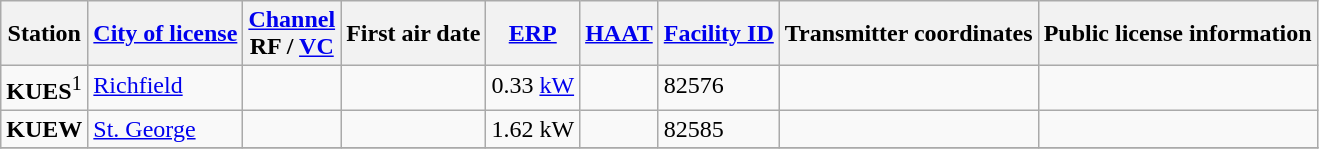<table class="wikitable">
<tr>
<th>Station</th>
<th><a href='#'>City of license</a></th>
<th><a href='#'>Channel</a><br>RF / <a href='#'>VC</a></th>
<th>First air date</th>
<th><a href='#'>ERP</a></th>
<th><a href='#'>HAAT</a></th>
<th><a href='#'>Facility ID</a></th>
<th>Transmitter coordinates</th>
<th>Public license information</th>
</tr>
<tr style="vertical-align: top; text-align: left;">
<td><strong>KUES</strong><sup>1</sup></td>
<td><a href='#'>Richfield</a></td>
<td></td>
<td></td>
<td>0.33 <a href='#'>kW</a></td>
<td></td>
<td>82576</td>
<td></td>
<td></td>
</tr>
<tr style="vertical-align: top; text-align: left;">
<td><strong>KUEW</strong></td>
<td><a href='#'>St. George</a></td>
<td></td>
<td></td>
<td>1.62 kW</td>
<td></td>
<td>82585</td>
<td></td>
<td></td>
</tr>
<tr style="vertical-align: top; text-align: left;">
</tr>
</table>
